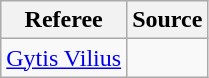<table class="wikitable" style="text-align: center">
<tr>
<th align="center">Referee</th>
<th align="center">Source</th>
</tr>
<tr>
<td align=center> <a href='#'>Gytis Vilius</a></td>
<td></td>
</tr>
</table>
